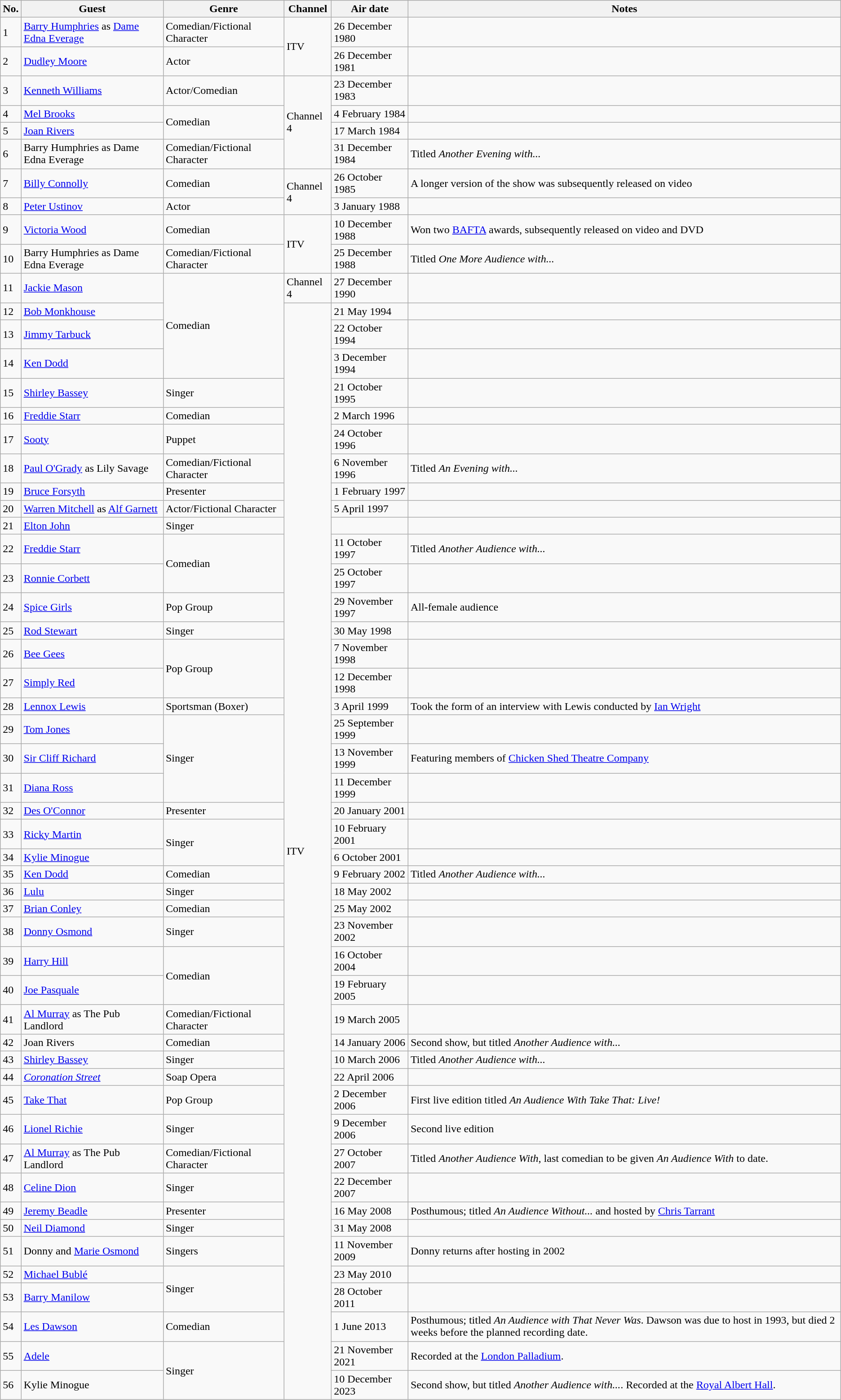<table class="wikitable sortable">
<tr>
<th>No.</th>
<th>Guest</th>
<th>Genre</th>
<th>Channel</th>
<th>Air date</th>
<th>Notes</th>
</tr>
<tr>
<td>1</td>
<td><a href='#'>Barry Humphries</a> as <a href='#'>Dame Edna Everage</a></td>
<td>Comedian/Fictional Character</td>
<td rowspan="2">ITV</td>
<td>26 December 1980</td>
<td></td>
</tr>
<tr>
<td>2</td>
<td><a href='#'>Dudley Moore</a></td>
<td>Actor</td>
<td>26 December 1981</td>
<td></td>
</tr>
<tr>
<td>3</td>
<td><a href='#'>Kenneth Williams</a></td>
<td>Actor/Comedian</td>
<td rowspan="4">Channel 4</td>
<td>23 December 1983</td>
<td></td>
</tr>
<tr>
<td>4</td>
<td><a href='#'>Mel Brooks</a></td>
<td rowspan="2">Comedian</td>
<td>4 February 1984</td>
<td></td>
</tr>
<tr>
<td>5</td>
<td><a href='#'>Joan Rivers</a></td>
<td>17 March 1984</td>
<td></td>
</tr>
<tr>
<td>6</td>
<td>Barry Humphries as Dame Edna Everage</td>
<td>Comedian/Fictional Character</td>
<td>31 December 1984</td>
<td>Titled <em>Another Evening with...</em></td>
</tr>
<tr>
<td>7</td>
<td><a href='#'>Billy Connolly</a></td>
<td>Comedian</td>
<td rowspan="2">Channel 4</td>
<td>26 October 1985</td>
<td>A longer version of the show was subsequently released on video</td>
</tr>
<tr>
<td>8</td>
<td><a href='#'>Peter Ustinov</a></td>
<td>Actor</td>
<td>3 January 1988</td>
<td></td>
</tr>
<tr>
<td>9</td>
<td><a href='#'>Victoria Wood</a></td>
<td>Comedian</td>
<td rowspan="2">ITV</td>
<td>10 December 1988</td>
<td>Won two <a href='#'>BAFTA</a> awards, subsequently released on video and DVD</td>
</tr>
<tr>
<td>10</td>
<td>Barry Humphries as Dame Edna Everage</td>
<td>Comedian/Fictional Character</td>
<td>25 December 1988</td>
<td>Titled <em>One More Audience with...</em></td>
</tr>
<tr>
<td>11</td>
<td><a href='#'>Jackie Mason</a></td>
<td rowspan="4">Comedian</td>
<td>Channel 4</td>
<td>27 December 1990</td>
<td></td>
</tr>
<tr>
<td>12</td>
<td><a href='#'>Bob Monkhouse</a></td>
<td rowspan="45">ITV</td>
<td>21 May 1994</td>
<td></td>
</tr>
<tr>
<td>13</td>
<td><a href='#'>Jimmy Tarbuck</a></td>
<td>22 October 1994</td>
<td></td>
</tr>
<tr>
<td>14</td>
<td><a href='#'>Ken Dodd</a></td>
<td>3 December 1994</td>
<td></td>
</tr>
<tr>
<td>15</td>
<td><a href='#'>Shirley Bassey</a></td>
<td>Singer</td>
<td>21 October 1995</td>
<td></td>
</tr>
<tr>
<td>16</td>
<td><a href='#'>Freddie Starr</a></td>
<td>Comedian</td>
<td>2 March 1996</td>
<td></td>
</tr>
<tr>
<td>17</td>
<td><a href='#'>Sooty</a></td>
<td>Puppet</td>
<td>24 October 1996</td>
<td></td>
</tr>
<tr>
<td>18</td>
<td><a href='#'>Paul O'Grady</a> as Lily Savage</td>
<td>Comedian/Fictional Character</td>
<td>6 November 1996</td>
<td>Titled <em>An Evening with...</em></td>
</tr>
<tr>
<td>19</td>
<td><a href='#'>Bruce Forsyth</a></td>
<td>Presenter</td>
<td>1 February 1997</td>
<td></td>
</tr>
<tr>
<td>20</td>
<td><a href='#'>Warren Mitchell</a> as <a href='#'>Alf Garnett</a></td>
<td>Actor/Fictional Character</td>
<td>5 April 1997</td>
<td></td>
</tr>
<tr>
<td>21</td>
<td><a href='#'>Elton John</a></td>
<td>Singer</td>
<td></td>
<td></td>
</tr>
<tr>
<td>22</td>
<td><a href='#'>Freddie Starr</a></td>
<td rowspan="2">Comedian</td>
<td>11 October 1997</td>
<td>Titled <em>Another Audience with...</em></td>
</tr>
<tr>
<td>23</td>
<td><a href='#'>Ronnie Corbett</a></td>
<td>25 October 1997</td>
<td></td>
</tr>
<tr>
<td>24</td>
<td><a href='#'>Spice Girls</a></td>
<td>Pop Group</td>
<td>29 November 1997</td>
<td>All-female audience</td>
</tr>
<tr>
<td>25</td>
<td><a href='#'>Rod Stewart</a></td>
<td>Singer</td>
<td>30 May 1998</td>
<td></td>
</tr>
<tr>
<td>26</td>
<td><a href='#'>Bee Gees</a></td>
<td rowspan="2">Pop Group</td>
<td>7 November 1998</td>
<td></td>
</tr>
<tr>
<td>27</td>
<td><a href='#'>Simply Red</a></td>
<td>12 December 1998</td>
<td></td>
</tr>
<tr>
<td>28</td>
<td><a href='#'>Lennox Lewis</a></td>
<td>Sportsman (Boxer)</td>
<td>3 April 1999</td>
<td>Took the form of an interview with Lewis conducted by <a href='#'>Ian Wright</a></td>
</tr>
<tr>
<td>29</td>
<td><a href='#'>Tom Jones</a></td>
<td rowspan="3">Singer</td>
<td>25 September 1999</td>
<td></td>
</tr>
<tr>
<td>30</td>
<td><a href='#'>Sir Cliff Richard</a></td>
<td>13 November 1999</td>
<td>Featuring members of <a href='#'>Chicken Shed Theatre Company</a></td>
</tr>
<tr>
<td>31</td>
<td><a href='#'>Diana Ross</a></td>
<td>11 December 1999</td>
<td></td>
</tr>
<tr>
<td>32</td>
<td><a href='#'>Des O'Connor</a></td>
<td>Presenter</td>
<td>20 January 2001</td>
<td></td>
</tr>
<tr>
<td>33</td>
<td><a href='#'>Ricky Martin</a></td>
<td rowspan="2">Singer</td>
<td>10 February 2001</td>
<td></td>
</tr>
<tr>
<td>34</td>
<td><a href='#'>Kylie Minogue</a></td>
<td>6 October 2001</td>
<td></td>
</tr>
<tr>
<td>35</td>
<td><a href='#'>Ken Dodd</a></td>
<td>Comedian</td>
<td>9 February 2002</td>
<td>Titled <em>Another Audience with...</em></td>
</tr>
<tr>
<td>36</td>
<td><a href='#'>Lulu</a></td>
<td>Singer</td>
<td>18 May 2002</td>
<td></td>
</tr>
<tr>
<td>37</td>
<td><a href='#'>Brian Conley</a></td>
<td>Comedian</td>
<td>25 May 2002</td>
<td></td>
</tr>
<tr>
<td>38</td>
<td><a href='#'>Donny Osmond</a></td>
<td>Singer</td>
<td>23 November 2002</td>
<td></td>
</tr>
<tr>
<td>39</td>
<td><a href='#'>Harry Hill</a></td>
<td rowspan="2">Comedian</td>
<td>16 October 2004</td>
<td></td>
</tr>
<tr>
<td>40</td>
<td><a href='#'>Joe Pasquale</a></td>
<td>19 February 2005</td>
<td></td>
</tr>
<tr>
<td>41</td>
<td><a href='#'>Al Murray</a> as The Pub Landlord</td>
<td>Comedian/Fictional Character</td>
<td>19 March 2005</td>
<td></td>
</tr>
<tr>
<td>42</td>
<td>Joan Rivers</td>
<td>Comedian</td>
<td>14 January 2006</td>
<td>Second show, but titled <em>Another Audience with...</em></td>
</tr>
<tr>
<td>43</td>
<td><a href='#'>Shirley Bassey</a></td>
<td>Singer</td>
<td>10 March 2006</td>
<td>Titled <em>Another Audience with...</em></td>
</tr>
<tr>
<td>44</td>
<td><em><a href='#'>Coronation Street</a></em></td>
<td>Soap Opera</td>
<td>22 April 2006</td>
<td></td>
</tr>
<tr>
<td>45</td>
<td><a href='#'>Take That</a></td>
<td>Pop Group</td>
<td>2 December 2006</td>
<td>First live edition titled <em>An Audience With Take That: Live!</em></td>
</tr>
<tr>
<td>46</td>
<td><a href='#'>Lionel Richie</a></td>
<td>Singer</td>
<td>9 December 2006</td>
<td>Second live edition</td>
</tr>
<tr>
<td>47</td>
<td><a href='#'>Al Murray</a> as The Pub Landlord</td>
<td>Comedian/Fictional Character</td>
<td>27 October 2007</td>
<td>Titled <em>Another Audience With</em>, last comedian to be given <em>An Audience With</em> to date.</td>
</tr>
<tr>
<td>48</td>
<td><a href='#'>Celine Dion</a></td>
<td>Singer</td>
<td>22 December 2007</td>
<td></td>
</tr>
<tr>
<td>49</td>
<td><a href='#'>Jeremy Beadle</a></td>
<td>Presenter</td>
<td>16 May 2008</td>
<td>Posthumous; titled <em>An Audience Without...</em> and hosted by <a href='#'>Chris Tarrant</a></td>
</tr>
<tr>
<td>50</td>
<td><a href='#'>Neil Diamond</a></td>
<td>Singer</td>
<td>31 May 2008</td>
<td></td>
</tr>
<tr>
<td>51</td>
<td>Donny and <a href='#'>Marie Osmond</a></td>
<td>Singers</td>
<td>11 November 2009</td>
<td>Donny returns after hosting in 2002</td>
</tr>
<tr>
<td>52</td>
<td><a href='#'>Michael Bublé</a></td>
<td rowspan="2">Singer</td>
<td>23 May 2010</td>
<td></td>
</tr>
<tr>
<td>53</td>
<td><a href='#'>Barry Manilow</a></td>
<td>28 October 2011</td>
<td></td>
</tr>
<tr>
<td>54</td>
<td><a href='#'>Les Dawson</a></td>
<td>Comedian</td>
<td>1 June 2013</td>
<td>Posthumous; titled <em>An Audience with That Never Was</em>. Dawson was due to host in 1993, but died 2 weeks before the planned recording date.</td>
</tr>
<tr>
<td>55</td>
<td><a href='#'>Adele</a></td>
<td rowspan="2">Singer</td>
<td>21 November 2021</td>
<td>Recorded at the <a href='#'>London Palladium</a>.</td>
</tr>
<tr>
<td>56</td>
<td>Kylie Minogue</td>
<td>10 December 2023</td>
<td>Second show, but titled <em>Another Audience with...</em>. Recorded at the <a href='#'>Royal Albert Hall</a>.</td>
</tr>
</table>
